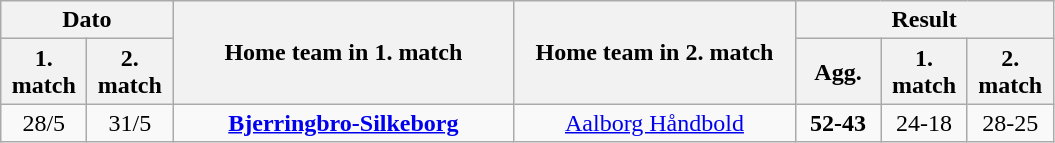<table class="wikitable" style="text-align:center; margin-left:1em;">
<tr>
<th colspan="2">Dato</th>
<th rowspan="2" style="width:220px;">Home team in 1. match</th>
<th rowspan="2" style="width:180px;">Home team in 2. match</th>
<th colspan="3">Result</th>
</tr>
<tr>
<th style="width:50px;">1. match</th>
<th style="width:50px;">2. match</th>
<th style="width:50px;">Agg.</th>
<th style="width:50px;">1. match</th>
<th style="width:50px;">2. match</th>
</tr>
<tr>
<td>28/5</td>
<td>31/5</td>
<td><strong><a href='#'>Bjerringbro-Silkeborg</a></strong></td>
<td><a href='#'>Aalborg Håndbold</a></td>
<td><strong>52-43</strong></td>
<td>24-18</td>
<td>28-25</td>
</tr>
</table>
